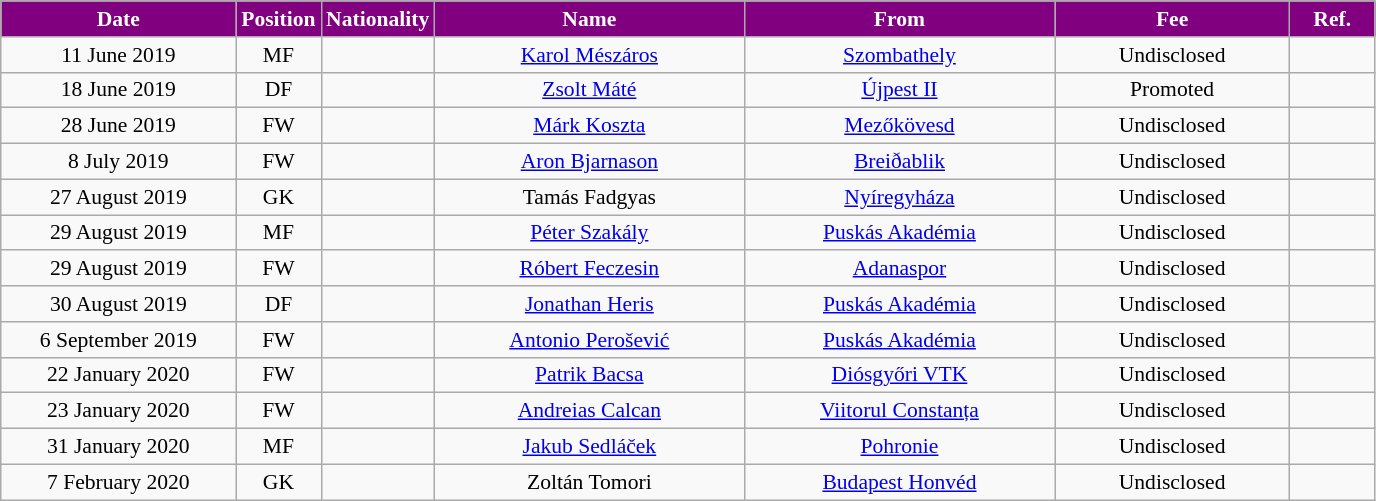<table class="wikitable"  style="text-align:center; font-size:90%; ">
<tr>
<th style="background:purple; color:white; width:150px;">Date</th>
<th style="background:purple; color:white; width:50px;">Position</th>
<th style="background:purple; color:white; width:50px;">Nationality</th>
<th style="background:purple; color:white; width:200px;">Name</th>
<th style="background:purple; color:white; width:200px;">From</th>
<th style="background:purple; color:white; width:150px;">Fee</th>
<th style="background:purple; color:white; width:50px;">Ref.</th>
</tr>
<tr>
<td>11 June 2019</td>
<td>MF</td>
<td></td>
<td><a href='#'>Karol Mészáros</a></td>
<td><a href='#'>Szombathely</a></td>
<td>Undisclosed</td>
<td></td>
</tr>
<tr>
<td>18 June 2019</td>
<td>DF</td>
<td></td>
<td><a href='#'>Zsolt Máté</a></td>
<td><a href='#'>Újpest II</a></td>
<td>Promoted</td>
<td></td>
</tr>
<tr>
<td>28 June 2019</td>
<td>FW</td>
<td></td>
<td><a href='#'>Márk Koszta</a></td>
<td><a href='#'>Mezőkövesd</a></td>
<td>Undisclosed</td>
<td></td>
</tr>
<tr>
<td>8 July 2019</td>
<td>FW</td>
<td></td>
<td><a href='#'>Aron Bjarnason</a></td>
<td><a href='#'>Breiðablik</a></td>
<td>Undisclosed</td>
<td></td>
</tr>
<tr>
<td>27 August 2019</td>
<td>GK</td>
<td></td>
<td>Tamás Fadgyas</td>
<td><a href='#'>Nyíregyháza</a></td>
<td>Undisclosed</td>
<td></td>
</tr>
<tr>
<td>29 August 2019</td>
<td>MF</td>
<td></td>
<td><a href='#'>Péter Szakály</a></td>
<td><a href='#'>Puskás Akadémia</a></td>
<td>Undisclosed</td>
<td></td>
</tr>
<tr>
<td>29 August 2019</td>
<td>FW</td>
<td></td>
<td><a href='#'>Róbert Feczesin</a></td>
<td><a href='#'>Adanaspor</a></td>
<td>Undisclosed</td>
<td></td>
</tr>
<tr>
<td>30 August 2019</td>
<td>DF</td>
<td></td>
<td><a href='#'>Jonathan Heris</a></td>
<td><a href='#'>Puskás Akadémia</a></td>
<td>Undisclosed</td>
<td></td>
</tr>
<tr>
<td>6 September 2019</td>
<td>FW</td>
<td></td>
<td><a href='#'>Antonio Perošević</a></td>
<td><a href='#'>Puskás Akadémia</a></td>
<td>Undisclosed</td>
<td></td>
</tr>
<tr>
<td>22 January 2020</td>
<td>FW</td>
<td></td>
<td><a href='#'>Patrik Bacsa</a></td>
<td><a href='#'>Diósgyőri VTK</a></td>
<td>Undisclosed</td>
<td></td>
</tr>
<tr>
<td>23 January 2020</td>
<td>FW</td>
<td></td>
<td><a href='#'>Andreias Calcan</a></td>
<td><a href='#'>Viitorul Constanța</a></td>
<td>Undisclosed</td>
<td></td>
</tr>
<tr>
<td>31 January 2020</td>
<td>MF</td>
<td></td>
<td><a href='#'>Jakub Sedláček</a></td>
<td><a href='#'>Pohronie</a></td>
<td>Undisclosed</td>
<td></td>
</tr>
<tr>
<td>7 February 2020</td>
<td>GK</td>
<td></td>
<td>Zoltán Tomori</td>
<td><a href='#'>Budapest Honvéd</a></td>
<td>Undisclosed</td>
<td></td>
</tr>
</table>
